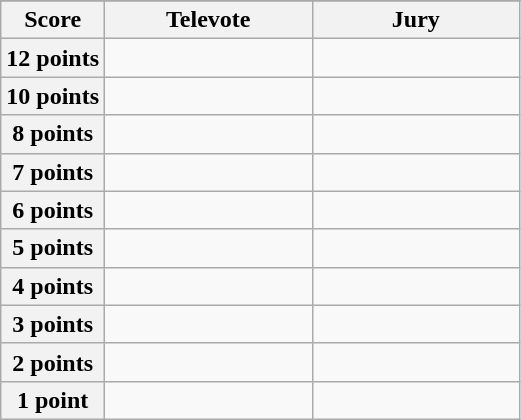<table class="wikitable">
<tr>
</tr>
<tr>
<th scope="col" width="20%">Score</th>
<th scope="col" width="40%">Televote</th>
<th scope="col" width="40%">Jury</th>
</tr>
<tr>
<th scope="row">12 points</th>
<td></td>
<td></td>
</tr>
<tr>
<th scope="row">10 points</th>
<td></td>
<td></td>
</tr>
<tr>
<th scope="row">8 points</th>
<td></td>
<td></td>
</tr>
<tr>
<th scope="row">7 points</th>
<td></td>
<td></td>
</tr>
<tr>
<th scope="row">6 points</th>
<td></td>
<td></td>
</tr>
<tr>
<th scope="row">5 points</th>
<td></td>
<td></td>
</tr>
<tr>
<th scope="row">4 points</th>
<td></td>
<td></td>
</tr>
<tr>
<th scope="row">3 points</th>
<td></td>
<td></td>
</tr>
<tr>
<th scope="row">2 points</th>
<td></td>
<td></td>
</tr>
<tr>
<th scope="row">1 point</th>
<td></td>
<td></td>
</tr>
</table>
